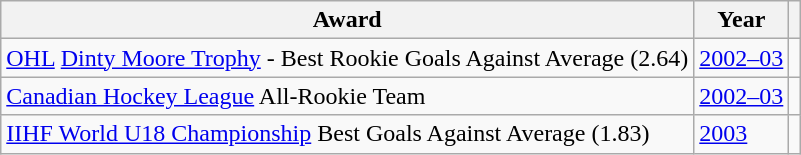<table class="wikitable">
<tr>
<th>Award</th>
<th>Year</th>
<th></th>
</tr>
<tr>
<td><a href='#'>OHL</a> <a href='#'>Dinty Moore Trophy</a> - Best Rookie Goals Against Average (2.64)</td>
<td><a href='#'>2002–03</a></td>
<td></td>
</tr>
<tr>
<td><a href='#'>Canadian Hockey League</a> All-Rookie Team</td>
<td><a href='#'>2002–03</a></td>
<td></td>
</tr>
<tr>
<td><a href='#'>IIHF World U18 Championship</a> Best Goals Against Average (1.83)</td>
<td><a href='#'>2003</a></td>
<td></td>
</tr>
</table>
